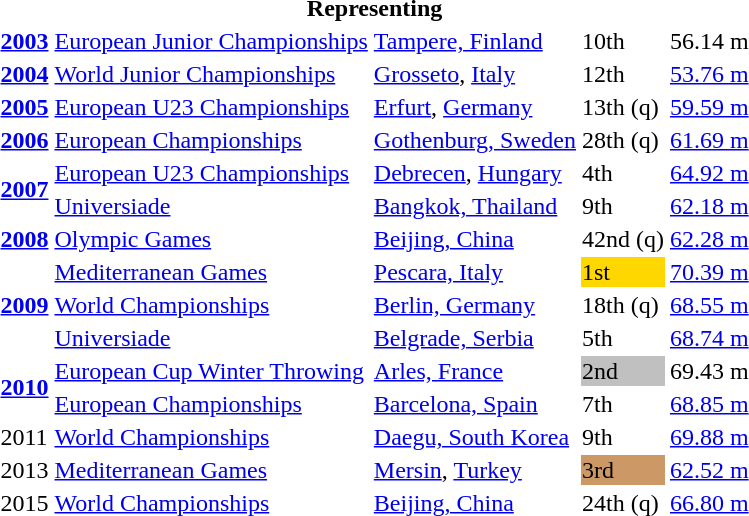<table>
<tr>
<th colspan="6">Representing </th>
</tr>
<tr>
<td><strong><a href='#'>2003</a></strong></td>
<td><a href='#'>European Junior Championships</a></td>
<td><a href='#'>Tampere, Finland</a></td>
<td>10th</td>
<td>56.14 m</td>
</tr>
<tr>
<td><strong><a href='#'>2004</a></strong></td>
<td><a href='#'>World Junior Championships</a></td>
<td><a href='#'>Grosseto</a>, <a href='#'>Italy</a></td>
<td>12th</td>
<td><a href='#'>53.76 m</a></td>
</tr>
<tr>
<td><strong><a href='#'>2005</a></strong></td>
<td><a href='#'>European U23 Championships</a></td>
<td><a href='#'>Erfurt</a>, <a href='#'>Germany</a></td>
<td>13th (q)</td>
<td><a href='#'>59.59 m</a></td>
</tr>
<tr>
<td><strong><a href='#'>2006</a></strong></td>
<td><a href='#'>European Championships</a></td>
<td><a href='#'>Gothenburg, Sweden</a></td>
<td>28th (q)</td>
<td><a href='#'>61.69 m</a></td>
</tr>
<tr>
<td rowspan=2><strong><a href='#'>2007</a></strong></td>
<td><a href='#'>European U23 Championships</a></td>
<td><a href='#'>Debrecen</a>, <a href='#'>Hungary</a></td>
<td>4th</td>
<td><a href='#'>64.92 m</a></td>
</tr>
<tr>
<td><a href='#'>Universiade</a></td>
<td><a href='#'>Bangkok, Thailand</a></td>
<td>9th</td>
<td><a href='#'>62.18 m</a></td>
</tr>
<tr>
<td><strong><a href='#'>2008</a></strong></td>
<td><a href='#'>Olympic Games</a></td>
<td><a href='#'>Beijing, China</a></td>
<td>42nd (q)</td>
<td><a href='#'>62.28 m</a></td>
</tr>
<tr>
<td rowspan=3><strong><a href='#'>2009</a></strong></td>
<td><a href='#'>Mediterranean Games</a></td>
<td><a href='#'>Pescara, Italy</a></td>
<td bgcolor="gold">1st</td>
<td><a href='#'>70.39 m</a></td>
</tr>
<tr>
<td><a href='#'>World Championships</a></td>
<td><a href='#'>Berlin, Germany</a></td>
<td>18th (q)</td>
<td><a href='#'>68.55 m</a></td>
</tr>
<tr>
<td><a href='#'>Universiade</a></td>
<td><a href='#'>Belgrade, Serbia</a></td>
<td>5th</td>
<td><a href='#'>68.74 m</a></td>
</tr>
<tr>
<td rowspan=2><strong><a href='#'>2010</a></strong></td>
<td><a href='#'>European Cup Winter Throwing</a></td>
<td><a href='#'>Arles, France</a></td>
<td bgcolor="silver">2nd</td>
<td>69.43 m</td>
</tr>
<tr>
<td><a href='#'>European Championships</a></td>
<td><a href='#'>Barcelona, Spain</a></td>
<td>7th</td>
<td><a href='#'>68.85 m</a></td>
</tr>
<tr>
<td>2011</td>
<td><a href='#'>World Championships</a></td>
<td><a href='#'>Daegu, South Korea</a></td>
<td>9th</td>
<td><a href='#'>69.88 m</a></td>
</tr>
<tr>
<td>2013</td>
<td><a href='#'>Mediterranean Games</a></td>
<td><a href='#'>Mersin</a>, <a href='#'>Turkey</a></td>
<td bgcolor=cc9966>3rd</td>
<td><a href='#'>62.52 m</a></td>
</tr>
<tr>
<td>2015</td>
<td><a href='#'>World Championships</a></td>
<td><a href='#'>Beijing, China</a></td>
<td>24th (q)</td>
<td><a href='#'>66.80 m</a></td>
</tr>
</table>
